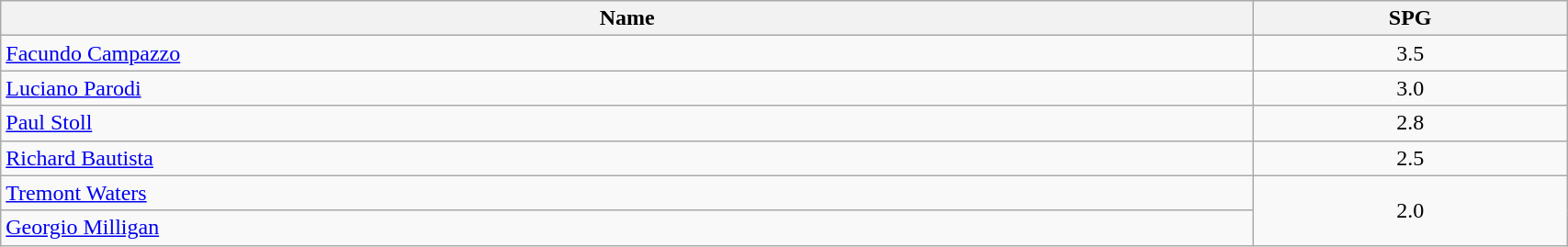<table class=wikitable width="90%">
<tr>
<th width="80%">Name</th>
<th width="20%">SPG</th>
</tr>
<tr>
<td> <a href='#'>Facundo Campazzo</a></td>
<td align=center>3.5</td>
</tr>
<tr>
<td> <a href='#'>Luciano Parodi</a></td>
<td align=center>3.0</td>
</tr>
<tr>
<td> <a href='#'>Paul Stoll</a></td>
<td align=center>2.8</td>
</tr>
<tr>
<td> <a href='#'>Richard Bautista</a></td>
<td align=center>2.5</td>
</tr>
<tr>
<td> <a href='#'>Tremont Waters</a></td>
<td align=center rowspan=2>2.0</td>
</tr>
<tr>
<td> <a href='#'>Georgio Milligan</a></td>
</tr>
</table>
